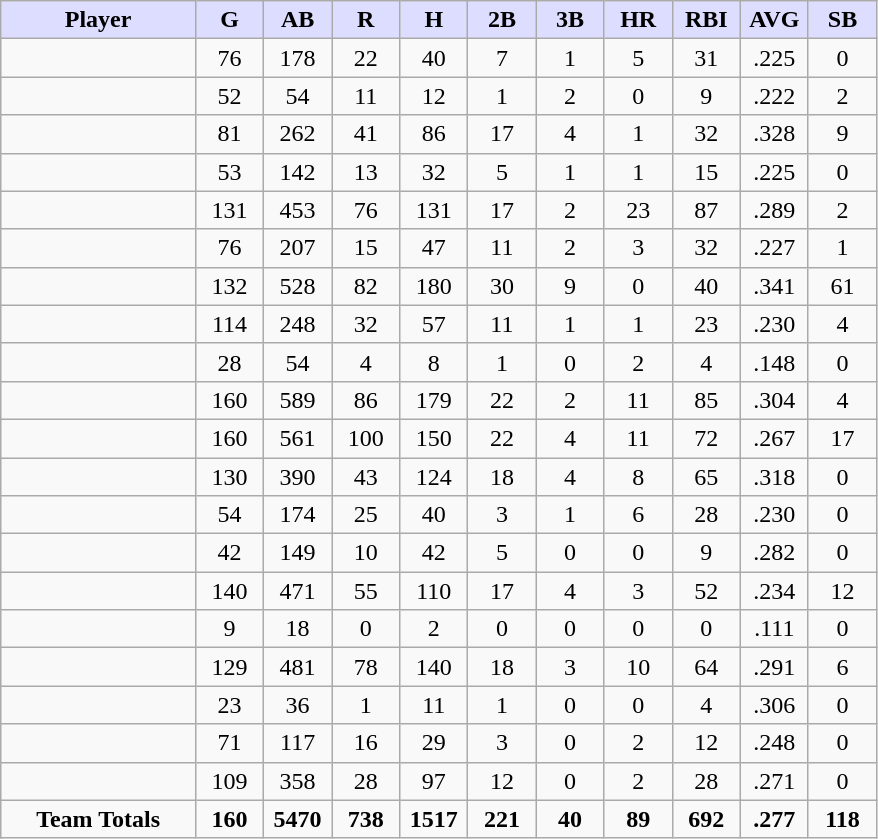<table class="wikitable" style="text-align:center;">
<tr>
<th style="background:#ddf; width:20%;"><strong>Player</strong></th>
<th style="background:#ddf; width:7%;"><strong>G</strong></th>
<th style="background:#ddf; width:7%;"><strong>AB</strong></th>
<th style="background:#ddf; width:7%;"><strong>R</strong></th>
<th style="background:#ddf; width:7%;"><strong>H</strong></th>
<th style="background:#ddf; width:7%;"><strong>2B</strong></th>
<th style="background:#ddf; width:7%;"><strong>3B</strong></th>
<th style="background:#ddf; width:7%;"><strong>HR</strong></th>
<th style="background:#ddf; width:7%;"><strong>RBI</strong></th>
<th style="background:#ddf; width:7%;"><strong>AVG</strong></th>
<th style="background:#ddf; width:7%;"><strong>SB</strong></th>
</tr>
<tr>
<td align=left></td>
<td>76</td>
<td>178</td>
<td>22</td>
<td>40</td>
<td>7</td>
<td>1</td>
<td>5</td>
<td>31</td>
<td>.225</td>
<td>0</td>
</tr>
<tr>
<td align=left></td>
<td>52</td>
<td>54</td>
<td>11</td>
<td>12</td>
<td>1</td>
<td>2</td>
<td>0</td>
<td>9</td>
<td>.222</td>
<td>2</td>
</tr>
<tr>
<td align=left></td>
<td>81</td>
<td>262</td>
<td>41</td>
<td>86</td>
<td>17</td>
<td>4</td>
<td>1</td>
<td>32</td>
<td>.328</td>
<td>9</td>
</tr>
<tr>
<td align=left></td>
<td>53</td>
<td>142</td>
<td>13</td>
<td>32</td>
<td>5</td>
<td>1</td>
<td>1</td>
<td>15</td>
<td>.225</td>
<td>0</td>
</tr>
<tr>
<td align=left></td>
<td>131</td>
<td>453</td>
<td>76</td>
<td>131</td>
<td>17</td>
<td>2</td>
<td>23</td>
<td>87</td>
<td>.289</td>
<td>2</td>
</tr>
<tr>
<td align=left></td>
<td>76</td>
<td>207</td>
<td>15</td>
<td>47</td>
<td>11</td>
<td>2</td>
<td>3</td>
<td>32</td>
<td>.227</td>
<td>1</td>
</tr>
<tr>
<td align=left></td>
<td>132</td>
<td>528</td>
<td>82</td>
<td>180</td>
<td>30</td>
<td>9</td>
<td>0</td>
<td>40</td>
<td>.341</td>
<td>61</td>
</tr>
<tr>
<td align=left></td>
<td>114</td>
<td>248</td>
<td>32</td>
<td>57</td>
<td>11</td>
<td>1</td>
<td>1</td>
<td>23</td>
<td>.230</td>
<td>4</td>
</tr>
<tr>
<td align=left></td>
<td>28</td>
<td>54</td>
<td>4</td>
<td>8</td>
<td>1</td>
<td>0</td>
<td>2</td>
<td>4</td>
<td>.148</td>
<td>0</td>
</tr>
<tr>
<td align=left></td>
<td>160</td>
<td>589</td>
<td>86</td>
<td>179</td>
<td>22</td>
<td>2</td>
<td>11</td>
<td>85</td>
<td>.304</td>
<td>4</td>
</tr>
<tr>
<td align=left></td>
<td>160</td>
<td>561</td>
<td>100</td>
<td>150</td>
<td>22</td>
<td>4</td>
<td>11</td>
<td>72</td>
<td>.267</td>
<td>17</td>
</tr>
<tr>
<td align=left></td>
<td>130</td>
<td>390</td>
<td>43</td>
<td>124</td>
<td>18</td>
<td>4</td>
<td>8</td>
<td>65</td>
<td>.318</td>
<td>0</td>
</tr>
<tr>
<td align=left></td>
<td>54</td>
<td>174</td>
<td>25</td>
<td>40</td>
<td>3</td>
<td>1</td>
<td>6</td>
<td>28</td>
<td>.230</td>
<td>0</td>
</tr>
<tr>
<td align=left></td>
<td>42</td>
<td>149</td>
<td>10</td>
<td>42</td>
<td>5</td>
<td>0</td>
<td>0</td>
<td>9</td>
<td>.282</td>
<td>0</td>
</tr>
<tr>
<td align=left></td>
<td>140</td>
<td>471</td>
<td>55</td>
<td>110</td>
<td>17</td>
<td>4</td>
<td>3</td>
<td>52</td>
<td>.234</td>
<td>12</td>
</tr>
<tr>
<td align=left></td>
<td>9</td>
<td>18</td>
<td>0</td>
<td>2</td>
<td>0</td>
<td>0</td>
<td>0</td>
<td>0</td>
<td>.111</td>
<td>0</td>
</tr>
<tr>
<td align=left></td>
<td>129</td>
<td>481</td>
<td>78</td>
<td>140</td>
<td>18</td>
<td>3</td>
<td>10</td>
<td>64</td>
<td>.291</td>
<td>6</td>
</tr>
<tr>
<td align=left></td>
<td>23</td>
<td>36</td>
<td>1</td>
<td>11</td>
<td>1</td>
<td>0</td>
<td>0</td>
<td>4</td>
<td>.306</td>
<td>0</td>
</tr>
<tr>
<td align=left></td>
<td>71</td>
<td>117</td>
<td>16</td>
<td>29</td>
<td>3</td>
<td>0</td>
<td>2</td>
<td>12</td>
<td>.248</td>
<td>0</td>
</tr>
<tr>
<td align=left></td>
<td>109</td>
<td>358</td>
<td>28</td>
<td>97</td>
<td>12</td>
<td>0</td>
<td>2</td>
<td>28</td>
<td>.271</td>
<td>0</td>
</tr>
<tr class="sortbottom">
<td><strong>Team Totals</strong></td>
<td><strong>160</strong></td>
<td><strong>5470</strong></td>
<td><strong>738</strong></td>
<td><strong>1517</strong></td>
<td><strong>221</strong></td>
<td><strong>40</strong></td>
<td><strong>89</strong></td>
<td><strong>692</strong></td>
<td><strong>.277</strong></td>
<td><strong>118</strong></td>
</tr>
</table>
